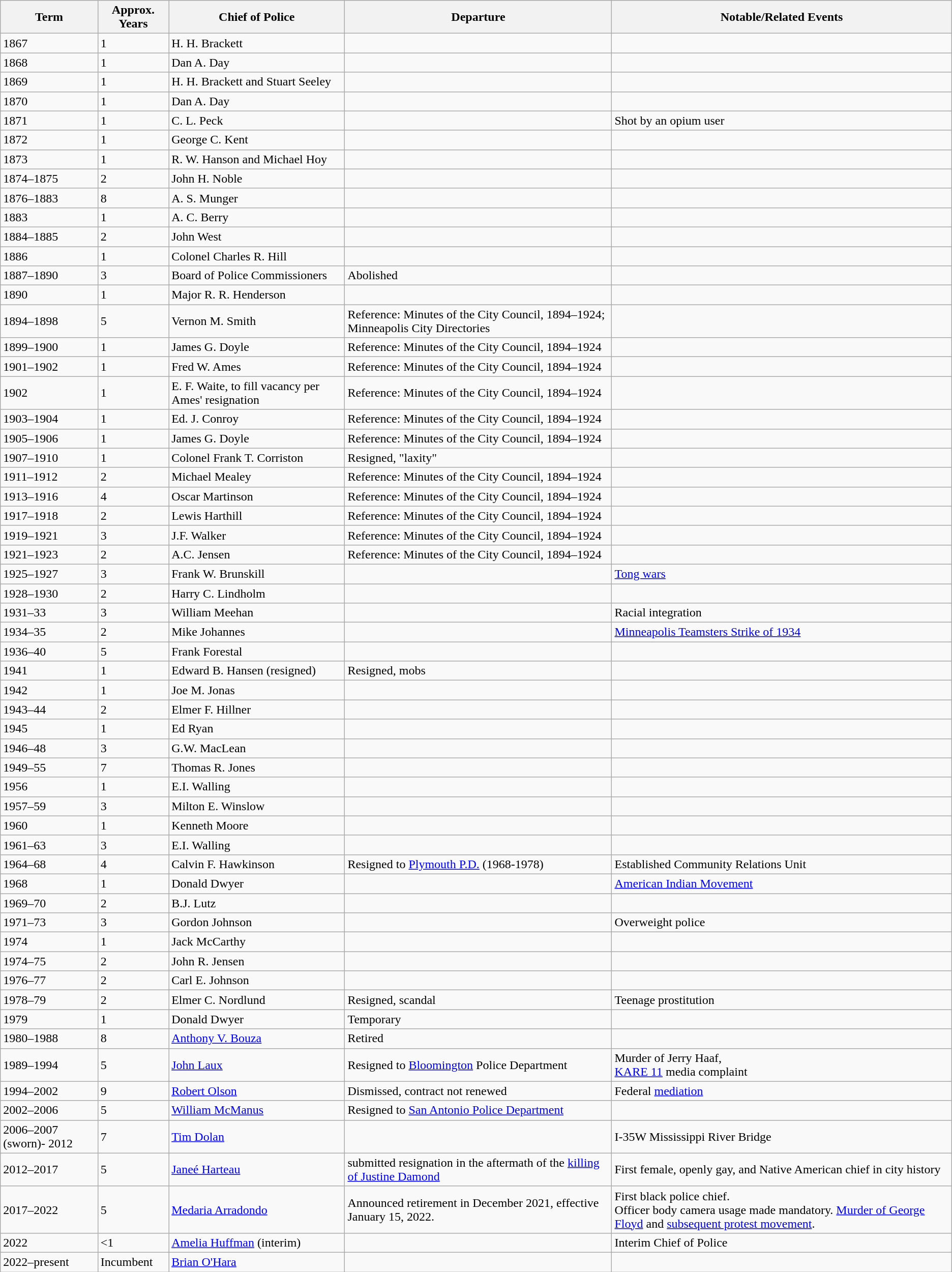<table class="wikitable sortable">
<tr>
<th>Term</th>
<th>Approx. Years</th>
<th>Chief of Police</th>
<th>Departure</th>
<th>Notable/Related Events</th>
</tr>
<tr>
<td>1867</td>
<td>1</td>
<td>H. H. Brackett</td>
<td></td>
<td></td>
</tr>
<tr>
<td>1868</td>
<td>1</td>
<td>Dan A. Day</td>
<td></td>
<td></td>
</tr>
<tr>
<td>1869</td>
<td>1</td>
<td>H. H. Brackett and Stuart Seeley</td>
<td></td>
<td></td>
</tr>
<tr>
<td>1870</td>
<td>1</td>
<td>Dan A. Day</td>
<td></td>
<td></td>
</tr>
<tr>
<td>1871</td>
<td>1</td>
<td>C. L. Peck</td>
<td></td>
<td>Shot by an opium user</td>
</tr>
<tr>
<td>1872</td>
<td>1</td>
<td>George C. Kent</td>
<td></td>
<td></td>
</tr>
<tr>
<td>1873</td>
<td>1</td>
<td>R. W. Hanson and Michael Hoy</td>
<td></td>
<td></td>
</tr>
<tr>
<td>1874–1875</td>
<td>2</td>
<td>John H. Noble</td>
<td></td>
<td></td>
</tr>
<tr>
<td>1876–1883</td>
<td>8</td>
<td>A. S. Munger</td>
<td></td>
<td></td>
</tr>
<tr>
<td>1883</td>
<td>1</td>
<td>A. C. Berry</td>
<td></td>
<td></td>
</tr>
<tr>
<td>1884–1885</td>
<td>2</td>
<td>John West</td>
<td></td>
<td></td>
</tr>
<tr>
<td>1886</td>
<td>1</td>
<td>Colonel Charles R. Hill</td>
<td></td>
<td></td>
</tr>
<tr>
<td>1887–1890</td>
<td>3</td>
<td>Board of Police Commissioners</td>
<td>Abolished</td>
<td></td>
</tr>
<tr>
<td>1890</td>
<td>1</td>
<td>Major R. R. Henderson</td>
<td></td>
<td></td>
</tr>
<tr>
<td>1894–1898</td>
<td>5</td>
<td>Vernon M. Smith</td>
<td>Reference: Minutes of the City Council, 1894–1924; Minneapolis City Directories</td>
<td></td>
</tr>
<tr>
<td>1899–1900</td>
<td>1</td>
<td>James G. Doyle</td>
<td>Reference: Minutes of the City Council, 1894–1924</td>
<td></td>
</tr>
<tr>
<td>1901–1902</td>
<td>1</td>
<td>Fred W. Ames</td>
<td>Reference: Minutes of the City Council, 1894–1924</td>
<td></td>
</tr>
<tr>
<td>1902</td>
<td>1</td>
<td>E. F. Waite, to fill vacancy per Ames' resignation</td>
<td>Reference: Minutes of the City Council, 1894–1924</td>
<td></td>
</tr>
<tr>
<td>1903–1904</td>
<td>1</td>
<td>Ed. J. Conroy</td>
<td>Reference: Minutes of the City Council, 1894–1924</td>
<td></td>
</tr>
<tr>
<td>1905–1906</td>
<td>1</td>
<td>James G. Doyle</td>
<td>Reference: Minutes of the City Council, 1894–1924</td>
<td></td>
</tr>
<tr>
<td>1907–1910</td>
<td>1</td>
<td>Colonel Frank T. Corriston</td>
<td>Resigned, "laxity"</td>
<td></td>
</tr>
<tr>
<td>1911–1912</td>
<td>2</td>
<td>Michael Mealey</td>
<td>Reference: Minutes of the City Council, 1894–1924</td>
<td></td>
</tr>
<tr>
<td>1913–1916</td>
<td>4</td>
<td>Oscar Martinson</td>
<td>Reference: Minutes of the City Council, 1894–1924</td>
<td></td>
</tr>
<tr>
<td>1917–1918</td>
<td>2</td>
<td>Lewis Harthill</td>
<td>Reference: Minutes of the City Council, 1894–1924</td>
<td></td>
</tr>
<tr>
<td>1919–1921</td>
<td>3</td>
<td>J.F. Walker</td>
<td>Reference: Minutes of the City Council, 1894–1924</td>
<td></td>
</tr>
<tr>
<td>1921–1923</td>
<td>2</td>
<td>A.C. Jensen</td>
<td>Reference: Minutes of the City Council, 1894–1924</td>
<td></td>
</tr>
<tr>
<td>1925–1927</td>
<td>3</td>
<td>Frank W. Brunskill</td>
<td></td>
<td><a href='#'>Tong wars</a></td>
</tr>
<tr>
<td>1928–1930</td>
<td>2</td>
<td>Harry C. Lindholm</td>
<td></td>
</tr>
<tr>
<td>1931–33</td>
<td>3</td>
<td>William Meehan</td>
<td></td>
<td>Racial integration</td>
</tr>
<tr>
<td>1934–35</td>
<td>2</td>
<td>Mike Johannes</td>
<td></td>
<td><a href='#'>Minneapolis Teamsters Strike of 1934</a></td>
</tr>
<tr>
<td>1936–40</td>
<td>5</td>
<td>Frank Forestal</td>
<td></td>
<td></td>
</tr>
<tr>
<td>1941</td>
<td>1</td>
<td>Edward B. Hansen (resigned)</td>
<td>Resigned, mobs</td>
<td></td>
</tr>
<tr>
<td>1942</td>
<td>1</td>
<td>Joe M. Jonas</td>
<td></td>
<td></td>
</tr>
<tr>
<td>1943–44</td>
<td>2</td>
<td>Elmer F. Hillner</td>
<td></td>
<td></td>
</tr>
<tr>
<td>1945</td>
<td>1</td>
<td>Ed Ryan</td>
<td></td>
<td></td>
</tr>
<tr>
<td>1946–48</td>
<td>3</td>
<td>G.W. MacLean</td>
<td></td>
<td></td>
</tr>
<tr>
<td>1949–55</td>
<td>7</td>
<td>Thomas R. Jones</td>
<td></td>
<td></td>
</tr>
<tr>
<td>1956</td>
<td>1</td>
<td>E.I. Walling</td>
<td></td>
<td></td>
</tr>
<tr>
<td>1957–59</td>
<td>3</td>
<td>Milton E. Winslow</td>
<td></td>
<td></td>
</tr>
<tr>
<td>1960</td>
<td>1</td>
<td>Kenneth Moore</td>
<td></td>
<td></td>
</tr>
<tr>
<td>1961–63</td>
<td>3</td>
<td>E.I. Walling</td>
<td></td>
<td></td>
</tr>
<tr>
<td>1964–68</td>
<td>4</td>
<td>Calvin F. Hawkinson</td>
<td>Resigned to <a href='#'>Plymouth P.D.</a> (1968-1978)</td>
<td>Established Community Relations Unit</td>
</tr>
<tr>
<td>1968</td>
<td>1</td>
<td>Donald Dwyer</td>
<td></td>
<td><a href='#'>American Indian Movement</a></td>
</tr>
<tr>
<td>1969–70</td>
<td>2</td>
<td>B.J. Lutz</td>
<td></td>
<td></td>
</tr>
<tr>
<td>1971–73</td>
<td>3</td>
<td>Gordon Johnson</td>
<td></td>
<td>Overweight police</td>
</tr>
<tr>
<td>1974</td>
<td>1</td>
<td>Jack McCarthy</td>
<td></td>
<td></td>
</tr>
<tr>
<td>1974–75</td>
<td>2</td>
<td>John R. Jensen</td>
<td></td>
<td></td>
</tr>
<tr>
<td>1976–77</td>
<td>2</td>
<td>Carl E. Johnson</td>
<td></td>
<td></td>
</tr>
<tr>
<td>1978–79</td>
<td>2</td>
<td>Elmer C. Nordlund</td>
<td>Resigned, scandal</td>
<td>Teenage prostitution</td>
</tr>
<tr>
<td>1979</td>
<td>1</td>
<td>Donald Dwyer</td>
<td>Temporary</td>
<td></td>
</tr>
<tr>
<td>1980–1988</td>
<td>8</td>
<td><a href='#'>Anthony V. Bouza</a></td>
<td>Retired</td>
<td></td>
</tr>
<tr>
<td>1989–1994</td>
<td>5</td>
<td><a href='#'>John Laux</a></td>
<td>Resigned to <a href='#'>Bloomington</a> Police Department</td>
<td>Murder of Jerry Haaf,<br><a href='#'>KARE 11</a> media complaint</td>
</tr>
<tr>
<td>1994–2002</td>
<td>9</td>
<td><a href='#'>Robert Olson</a></td>
<td>Dismissed, contract not renewed</td>
<td>Federal <a href='#'>mediation</a></td>
</tr>
<tr>
<td>2002–2006</td>
<td>5</td>
<td><a href='#'>William McManus</a></td>
<td>Resigned to <a href='#'>San Antonio Police Department</a></td>
<td></td>
</tr>
<tr>
<td>2006–2007 (sworn)- 2012</td>
<td>7</td>
<td><a href='#'>Tim Dolan</a></td>
<td></td>
<td>I-35W Mississippi River Bridge</td>
</tr>
<tr>
<td>2012–2017</td>
<td>5</td>
<td><a href='#'>Janeé Harteau</a></td>
<td>submitted resignation in the aftermath of the <a href='#'>killing of Justine Damond</a></td>
<td>First female, openly gay, and Native American chief in city history</td>
</tr>
<tr>
<td>2017–2022</td>
<td>5</td>
<td><a href='#'>Medaria Arradondo</a></td>
<td>Announced retirement in December 2021, effective January 15, 2022.</td>
<td>First black police chief.<br>Officer body camera usage made mandatory.
<a href='#'>Murder of George Floyd</a> and <a href='#'>subsequent protest movement</a>.</td>
</tr>
<tr>
<td>2022</td>
<td><1</td>
<td><a href='#'>Amelia Huffman</a> (interim)</td>
<td></td>
<td>Interim Chief of Police</td>
</tr>
<tr>
<td>2022–present</td>
<td>Incumbent</td>
<td><a href='#'>Brian O'Hara</a></td>
<td></td>
<td><br></td>
</tr>
</table>
